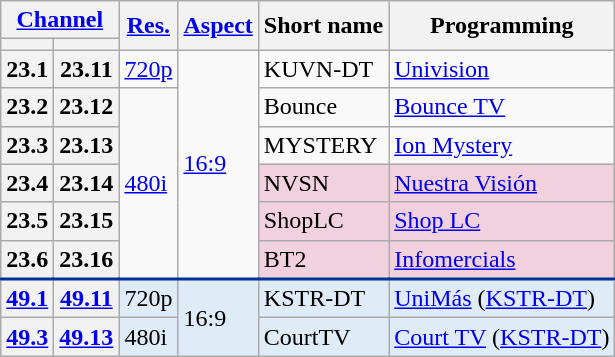<table class="wikitable">
<tr>
<th scope = "col" colspan="2"><a href='#'>Channel</a></th>
<th scope = "col" rowspan="2"><a href='#'>Res.</a></th>
<th scope = "col" rowspan="2"><a href='#'>Aspect</a></th>
<th scope = "col" rowspan="2">Short name</th>
<th scope = "col" rowspan="2">Programming</th>
</tr>
<tr>
<th scope = "col"></th>
<th></th>
</tr>
<tr>
<th scope = "row">23.1</th>
<th>23.11</th>
<td><a href='#'>720p</a></td>
<td rowspan="6"><a href='#'>16:9</a></td>
<td>KUVN-DT</td>
<td><a href='#'>Univision</a></td>
</tr>
<tr>
<th scope = "row">23.2</th>
<th>23.12</th>
<td rowspan="5"><a href='#'>480i</a></td>
<td>Bounce</td>
<td><a href='#'>Bounce TV</a></td>
</tr>
<tr>
<th scope = "row">23.3</th>
<th>23.13</th>
<td>MYSTERY</td>
<td><a href='#'>Ion Mystery</a></td>
</tr>
<tr style="background-color: #f2d1de;">
<th scope = "row">23.4</th>
<th>23.14</th>
<td>NVSN</td>
<td><a href='#'>Nuestra Visión</a> </td>
</tr>
<tr style="background-color: #f2d1de;">
<th scope = "row">23.5</th>
<th>23.15</th>
<td>ShopLC</td>
<td><a href='#'>Shop LC</a> </td>
</tr>
<tr style="background-color: #f2d1de;">
<th scope = "row">23.6</th>
<th>23.16</th>
<td>BT2</td>
<td><a href='#'>Infomercials</a> </td>
</tr>
<tr style="background-color:#DFEBF6; border-top: 2px solid #003399;">
<th scope = "row"><a href='#'>49.1</a></th>
<th><a href='#'>49.11</a></th>
<td>720p</td>
<td rowspan=2>16:9</td>
<td>KSTR-DT</td>
<td><a href='#'>UniMás</a> (<a href='#'>KSTR-DT</a>)</td>
</tr>
<tr style="background-color:#DFEBF6;">
<th scope = "row"><a href='#'>49.3</a></th>
<th><a href='#'>49.13</a></th>
<td>480i</td>
<td>CourtTV</td>
<td><a href='#'>Court TV</a> (<a href='#'>KSTR-DT</a>)</td>
</tr>
</table>
